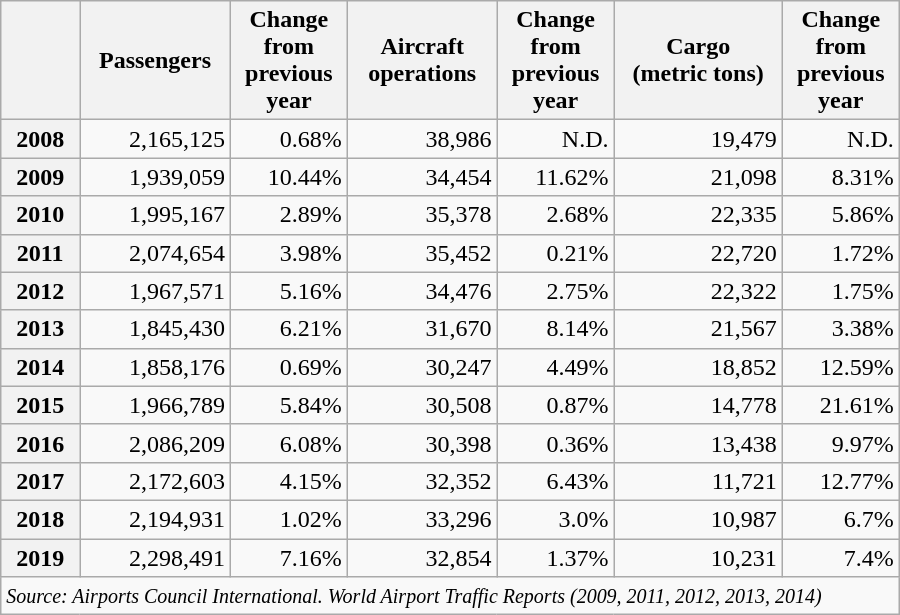<table class="wikitable" style="text-align:right; width:600px">
<tr>
<th style="width:50px"></th>
<th style="width:100px">Passengers</th>
<th style="width:75px">Change from previous year</th>
<th style="width:100px">Aircraft operations</th>
<th style="width:75px">Change from previous year</th>
<th style="width:125px">Cargo<br>(metric tons)</th>
<th style="width:75px">Change from previous year</th>
</tr>
<tr>
<th>2008</th>
<td>2,165,125</td>
<td> 0.68%</td>
<td>38,986</td>
<td>N.D.</td>
<td>19,479</td>
<td>N.D.</td>
</tr>
<tr>
<th>2009</th>
<td>1,939,059</td>
<td>10.44%</td>
<td>34,454</td>
<td>11.62%</td>
<td>21,098</td>
<td> 8.31%</td>
</tr>
<tr>
<th>2010</th>
<td>1,995,167</td>
<td> 2.89%</td>
<td>35,378</td>
<td> 2.68%</td>
<td>22,335</td>
<td> 5.86%</td>
</tr>
<tr>
<th>2011</th>
<td>2,074,654</td>
<td> 3.98%</td>
<td>35,452</td>
<td> 0.21%</td>
<td>22,720</td>
<td> 1.72%</td>
</tr>
<tr>
<th>2012</th>
<td>1,967,571</td>
<td> 5.16%</td>
<td>34,476</td>
<td> 2.75%</td>
<td>22,322</td>
<td> 1.75%</td>
</tr>
<tr>
<th>2013</th>
<td>1,845,430</td>
<td> 6.21%</td>
<td>31,670</td>
<td> 8.14%</td>
<td>21,567</td>
<td> 3.38%</td>
</tr>
<tr>
<th>2014</th>
<td>1,858,176</td>
<td> 0.69%</td>
<td>30,247</td>
<td> 4.49%</td>
<td>18,852</td>
<td>12.59%</td>
</tr>
<tr>
<th>2015</th>
<td>1,966,789</td>
<td> 5.84%</td>
<td>30,508</td>
<td> 0.87%</td>
<td>14,778</td>
<td>21.61%</td>
</tr>
<tr>
<th>2016</th>
<td>2,086,209</td>
<td> 6.08%</td>
<td>30,398</td>
<td> 0.36%</td>
<td>13,438</td>
<td>9.97%</td>
</tr>
<tr>
<th>2017</th>
<td>2,172,603</td>
<td> 4.15%</td>
<td>32,352</td>
<td> 6.43%</td>
<td>11,721</td>
<td>12.77%</td>
</tr>
<tr>
<th>2018</th>
<td>2,194,931</td>
<td> 1.02%</td>
<td>33,296</td>
<td> 3.0%</td>
<td>10,987</td>
<td>6.7%</td>
</tr>
<tr>
<th>2019</th>
<td>2,298,491</td>
<td> 7.16%</td>
<td>32,854</td>
<td> 1.37%</td>
<td>10,231</td>
<td>7.4%</td>
</tr>
<tr>
<td colspan="7" style="text-align:left;"><small><em>Source: Airports Council International. World Airport Traffic Reports (2009, 2011, 2012, 2013, 2014)</em></small></td>
</tr>
</table>
